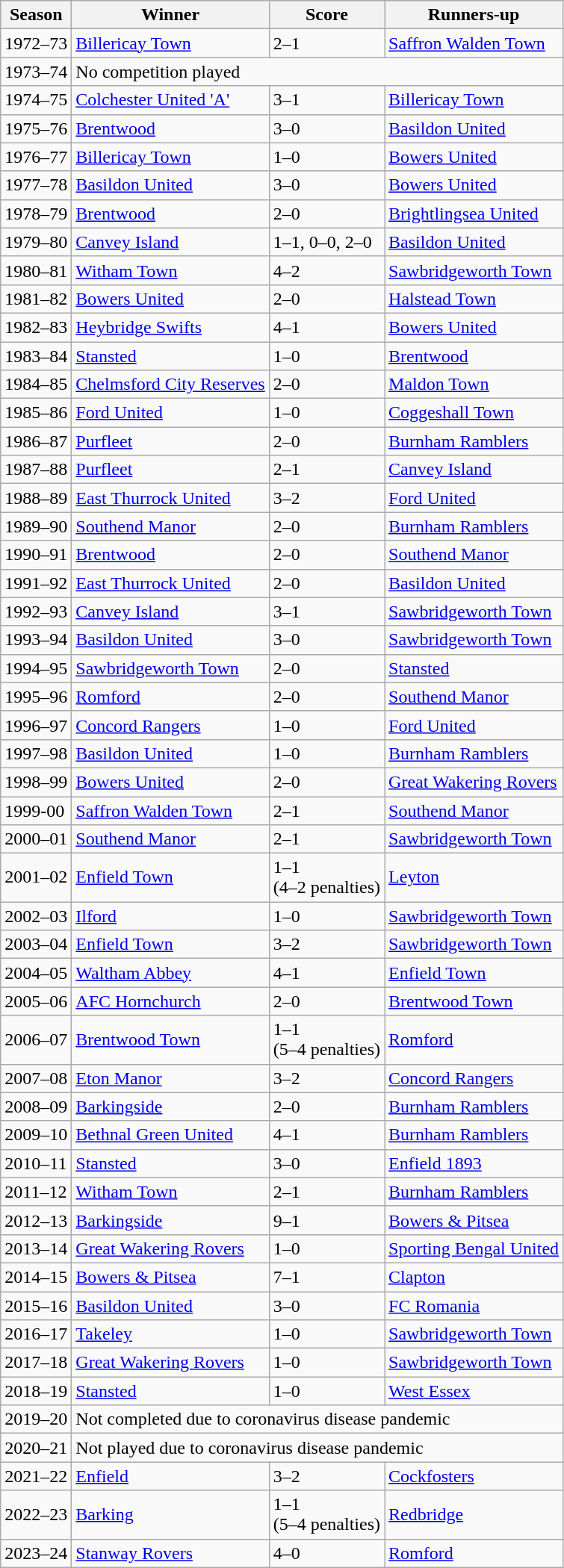<table class="wikitable">
<tr style="background:#efefef;">
<th>Season</th>
<th>Winner</th>
<th>Score</th>
<th>Runners-up</th>
</tr>
<tr>
<td>1972–73</td>
<td><a href='#'>Billericay Town</a></td>
<td>2–1</td>
<td><a href='#'>Saffron Walden Town</a></td>
</tr>
<tr>
<td>1973–74</td>
<td colspan=3>No competition played</td>
</tr>
<tr>
<td>1974–75</td>
<td><a href='#'>Colchester United 'A'</a></td>
<td>3–1</td>
<td><a href='#'>Billericay Town</a></td>
</tr>
<tr>
<td>1975–76</td>
<td><a href='#'>Brentwood</a></td>
<td>3–0</td>
<td><a href='#'>Basildon United</a></td>
</tr>
<tr>
<td>1976–77</td>
<td><a href='#'>Billericay Town</a></td>
<td>1–0</td>
<td><a href='#'>Bowers United</a></td>
</tr>
<tr>
<td>1977–78</td>
<td><a href='#'>Basildon United</a></td>
<td>3–0</td>
<td><a href='#'>Bowers United</a></td>
</tr>
<tr>
<td>1978–79</td>
<td><a href='#'>Brentwood</a></td>
<td>2–0</td>
<td><a href='#'>Brightlingsea United</a></td>
</tr>
<tr>
<td>1979–80</td>
<td><a href='#'>Canvey Island</a></td>
<td>1–1, 0–0, 2–0</td>
<td><a href='#'>Basildon United</a></td>
</tr>
<tr>
<td>1980–81</td>
<td><a href='#'>Witham Town</a></td>
<td>4–2</td>
<td><a href='#'>Sawbridgeworth Town</a></td>
</tr>
<tr>
<td>1981–82</td>
<td><a href='#'>Bowers United</a></td>
<td>2–0</td>
<td><a href='#'>Halstead Town</a></td>
</tr>
<tr>
<td>1982–83</td>
<td><a href='#'>Heybridge Swifts</a></td>
<td>4–1</td>
<td><a href='#'>Bowers United</a></td>
</tr>
<tr>
<td>1983–84</td>
<td><a href='#'>Stansted</a></td>
<td>1–0</td>
<td><a href='#'>Brentwood</a></td>
</tr>
<tr>
<td>1984–85</td>
<td><a href='#'>Chelmsford City Reserves</a></td>
<td>2–0</td>
<td><a href='#'>Maldon Town</a></td>
</tr>
<tr>
<td>1985–86</td>
<td><a href='#'>Ford United</a></td>
<td>1–0</td>
<td><a href='#'>Coggeshall Town</a></td>
</tr>
<tr>
<td>1986–87</td>
<td><a href='#'>Purfleet</a></td>
<td>2–0</td>
<td><a href='#'>Burnham Ramblers</a></td>
</tr>
<tr>
<td>1987–88</td>
<td><a href='#'>Purfleet</a></td>
<td>2–1</td>
<td><a href='#'>Canvey Island</a></td>
</tr>
<tr>
<td>1988–89</td>
<td><a href='#'>East Thurrock United</a></td>
<td>3–2</td>
<td><a href='#'>Ford United</a></td>
</tr>
<tr>
<td>1989–90</td>
<td><a href='#'>Southend Manor</a></td>
<td>2–0</td>
<td><a href='#'>Burnham Ramblers</a></td>
</tr>
<tr>
<td>1990–91</td>
<td><a href='#'>Brentwood</a></td>
<td>2–0</td>
<td><a href='#'>Southend Manor</a></td>
</tr>
<tr>
<td>1991–92</td>
<td><a href='#'>East Thurrock United</a></td>
<td>2–0</td>
<td><a href='#'>Basildon United</a></td>
</tr>
<tr>
<td>1992–93</td>
<td><a href='#'>Canvey Island</a></td>
<td>3–1</td>
<td><a href='#'>Sawbridgeworth Town</a></td>
</tr>
<tr>
<td>1993–94</td>
<td><a href='#'>Basildon United</a></td>
<td>3–0</td>
<td><a href='#'>Sawbridgeworth Town</a></td>
</tr>
<tr>
<td>1994–95</td>
<td><a href='#'>Sawbridgeworth Town</a></td>
<td>2–0</td>
<td><a href='#'>Stansted</a></td>
</tr>
<tr>
<td>1995–96</td>
<td><a href='#'>Romford</a></td>
<td>2–0</td>
<td><a href='#'>Southend Manor</a></td>
</tr>
<tr>
<td>1996–97</td>
<td><a href='#'>Concord Rangers</a></td>
<td>1–0</td>
<td><a href='#'>Ford United</a></td>
</tr>
<tr>
<td>1997–98</td>
<td><a href='#'>Basildon United</a></td>
<td>1–0</td>
<td><a href='#'>Burnham Ramblers</a></td>
</tr>
<tr>
<td>1998–99</td>
<td><a href='#'>Bowers United</a></td>
<td>2–0</td>
<td><a href='#'>Great Wakering Rovers</a></td>
</tr>
<tr>
<td>1999-00</td>
<td><a href='#'>Saffron Walden Town</a></td>
<td>2–1</td>
<td><a href='#'>Southend Manor</a></td>
</tr>
<tr>
<td>2000–01</td>
<td><a href='#'>Southend Manor</a></td>
<td>2–1</td>
<td><a href='#'>Sawbridgeworth Town</a></td>
</tr>
<tr>
<td>2001–02</td>
<td><a href='#'>Enfield Town</a></td>
<td>1–1<br>(4–2 penalties)</td>
<td><a href='#'>Leyton</a></td>
</tr>
<tr>
<td>2002–03</td>
<td><a href='#'>Ilford</a></td>
<td>1–0</td>
<td><a href='#'>Sawbridgeworth Town</a></td>
</tr>
<tr>
<td>2003–04</td>
<td><a href='#'>Enfield Town</a></td>
<td>3–2</td>
<td><a href='#'>Sawbridgeworth Town</a></td>
</tr>
<tr>
<td>2004–05</td>
<td><a href='#'>Waltham Abbey</a></td>
<td>4–1</td>
<td><a href='#'>Enfield Town</a></td>
</tr>
<tr>
<td>2005–06</td>
<td><a href='#'>AFC Hornchurch</a></td>
<td>2–0</td>
<td><a href='#'>Brentwood Town</a></td>
</tr>
<tr>
<td>2006–07</td>
<td><a href='#'>Brentwood Town</a></td>
<td>1–1<br>(5–4 penalties)</td>
<td><a href='#'>Romford</a></td>
</tr>
<tr>
<td>2007–08</td>
<td><a href='#'>Eton Manor</a></td>
<td>3–2</td>
<td><a href='#'>Concord Rangers</a></td>
</tr>
<tr>
<td>2008–09</td>
<td><a href='#'>Barkingside</a></td>
<td>2–0</td>
<td><a href='#'>Burnham Ramblers</a></td>
</tr>
<tr>
<td>2009–10</td>
<td><a href='#'>Bethnal Green United</a></td>
<td>4–1</td>
<td><a href='#'>Burnham Ramblers</a></td>
</tr>
<tr>
<td>2010–11</td>
<td><a href='#'>Stansted</a></td>
<td>3–0</td>
<td><a href='#'>Enfield 1893</a></td>
</tr>
<tr>
<td>2011–12</td>
<td><a href='#'>Witham Town</a></td>
<td>2–1</td>
<td><a href='#'>Burnham Ramblers</a></td>
</tr>
<tr>
<td>2012–13</td>
<td><a href='#'>Barkingside</a></td>
<td>9–1</td>
<td><a href='#'>Bowers & Pitsea</a></td>
</tr>
<tr>
<td>2013–14</td>
<td><a href='#'>Great Wakering Rovers</a></td>
<td>1–0</td>
<td><a href='#'>Sporting Bengal United</a></td>
</tr>
<tr>
<td>2014–15</td>
<td><a href='#'>Bowers & Pitsea</a></td>
<td>7–1</td>
<td><a href='#'>Clapton</a></td>
</tr>
<tr>
<td>2015–16</td>
<td><a href='#'>Basildon United</a></td>
<td>3–0</td>
<td><a href='#'>FC Romania</a></td>
</tr>
<tr>
<td>2016–17</td>
<td><a href='#'>Takeley</a></td>
<td>1–0</td>
<td><a href='#'>Sawbridgeworth Town</a></td>
</tr>
<tr>
<td>2017–18</td>
<td><a href='#'>Great Wakering Rovers</a></td>
<td>1–0</td>
<td><a href='#'>Sawbridgeworth Town</a></td>
</tr>
<tr>
<td>2018–19</td>
<td><a href='#'>Stansted</a></td>
<td>1–0</td>
<td><a href='#'>West Essex</a></td>
</tr>
<tr>
<td>2019–20</td>
<td colspan=3>Not completed due to coronavirus disease pandemic</td>
</tr>
<tr>
<td>2020–21</td>
<td colspan=3>Not played due to coronavirus disease pandemic</td>
</tr>
<tr>
<td>2021–22</td>
<td><a href='#'>Enfield</a></td>
<td>3–2</td>
<td><a href='#'>Cockfosters</a></td>
</tr>
<tr>
<td>2022–23</td>
<td><a href='#'>Barking</a></td>
<td>1–1<br>(5–4 penalties)</td>
<td><a href='#'>Redbridge</a></td>
</tr>
<tr>
<td>2023–24</td>
<td><a href='#'>Stanway Rovers</a></td>
<td>4–0</td>
<td><a href='#'>Romford</a></td>
</tr>
</table>
